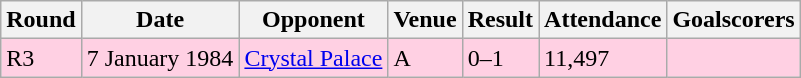<table class="wikitable">
<tr>
<th>Round</th>
<th>Date</th>
<th>Opponent</th>
<th>Venue</th>
<th>Result</th>
<th>Attendance</th>
<th>Goalscorers</th>
</tr>
<tr style="background-color: #ffd0e3;">
<td>R3</td>
<td>7 January 1984</td>
<td><a href='#'>Crystal Palace</a></td>
<td>A</td>
<td>0–1</td>
<td>11,497</td>
<td></td>
</tr>
</table>
